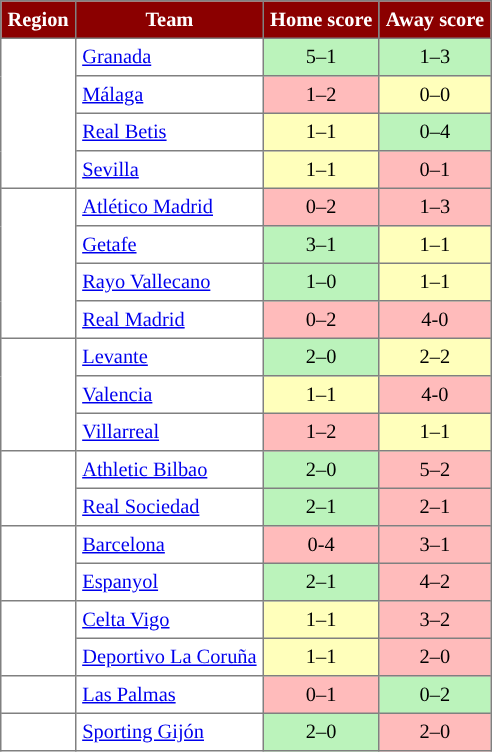<table cellpadding="4" cellspacing="0" border="1" style="text-align: center; font-size: 85%; border: gray solid 1px; border-collapse: collapse;">
<tr style="background:#8B0000; color:white;">
<th>Region</th>
<th>Team</th>
<th>Home score</th>
<th>Away score</th>
</tr>
<tr>
<td style="text-align: center;" rowspan="4"></td>
<td align="left"><a href='#'>Granada</a></td>
<td bgcolor=#BBF3BB>5–1</td>
<td bgcolor=#BBF3BB>1–3</td>
</tr>
<tr>
<td align="left"><a href='#'>Málaga</a></td>
<td bgcolor=#FFBBBB>1–2</td>
<td bgcolor=#FFFFBB>0–0</td>
</tr>
<tr>
<td align="left"><a href='#'>Real Betis</a></td>
<td bgcolor=#FFFFBB>1–1</td>
<td bgcolor=#BBF3BB>0–4</td>
</tr>
<tr>
<td align="left"><a href='#'>Sevilla</a></td>
<td bgcolor=#FFFFBB>1–1</td>
<td bgcolor=#FFBBBB>0–1</td>
</tr>
<tr>
<td style="text-align: center;" rowspan="4"></td>
<td align="left"><a href='#'>Atlético Madrid</a></td>
<td bgcolor=#FFBBBB>0–2</td>
<td bgcolor=#FFBBBB>1–3</td>
</tr>
<tr>
<td align="left"><a href='#'>Getafe</a></td>
<td bgcolor=#BBF3BB>3–1</td>
<td bgcolor=#FFFFBB>1–1</td>
</tr>
<tr>
<td align="left"><a href='#'>Rayo Vallecano</a></td>
<td bgcolor=#BBF3BB>1–0</td>
<td bgcolor=#FFFFBB>1–1</td>
</tr>
<tr>
<td align="left"><a href='#'>Real Madrid</a></td>
<td bgcolor=#FFBBBB>0–2</td>
<td bgcolor=#FFBBBB>4-0</td>
</tr>
<tr>
<td style="text-align: center;" rowspan="3"></td>
<td align="left"><a href='#'>Levante</a></td>
<td bgcolor=#BBF3BB>2–0</td>
<td bgcolor=#FFFFBB>2–2</td>
</tr>
<tr>
<td align="left"><a href='#'>Valencia</a></td>
<td bgcolor=#FFFFBB>1–1</td>
<td bgcolor=#FFBBBB>4-0</td>
</tr>
<tr>
<td align="left"><a href='#'>Villarreal</a></td>
<td bgcolor=#FFBBBB>1–2</td>
<td bgcolor=#FFFFBB>1–1</td>
</tr>
<tr>
<td style="text-align: center;" rowspan="2"></td>
<td align="left"><a href='#'>Athletic Bilbao</a></td>
<td bgcolor=#BBF3BB>2–0</td>
<td bgcolor=#FFBBBB>5–2</td>
</tr>
<tr>
<td align="left"><a href='#'>Real Sociedad</a></td>
<td bgcolor=#BBF3BB>2–1</td>
<td bgcolor=#FFBBBB>2–1</td>
</tr>
<tr>
<td style="text-align: center;" rowspan="2"></td>
<td align="left"><a href='#'>Barcelona</a></td>
<td bgcolor=#FFBBBB>0-4</td>
<td bgcolor=#FFBBBB>3–1</td>
</tr>
<tr>
<td align="left"><a href='#'>Espanyol</a></td>
<td bgcolor=#BBF3BB>2–1</td>
<td bgcolor=#FFBBBB>4–2</td>
</tr>
<tr>
<td style="text-align: center;" rowspan="2"></td>
<td align="left"><a href='#'>Celta Vigo</a></td>
<td bgcolor=#FFFFBB>1–1</td>
<td bgcolor=#FFBBBB>3–2</td>
</tr>
<tr>
<td align="left"><a href='#'>Deportivo La Coruña</a></td>
<td bgcolor=#FFFFBB>1–1</td>
<td bgcolor=#FFBBBB>2–0</td>
</tr>
<tr>
<td></td>
<td align="left"><a href='#'>Las Palmas</a></td>
<td bgcolor=#FFBBBB>0–1</td>
<td bgcolor="#BBF3BB">0–2</td>
</tr>
<tr>
<td></td>
<td align="left"><a href='#'>Sporting Gijón</a></td>
<td bgcolor=#BBF3BB>2–0</td>
<td bgcolor=#FFBBBB>2–0</td>
</tr>
</table>
